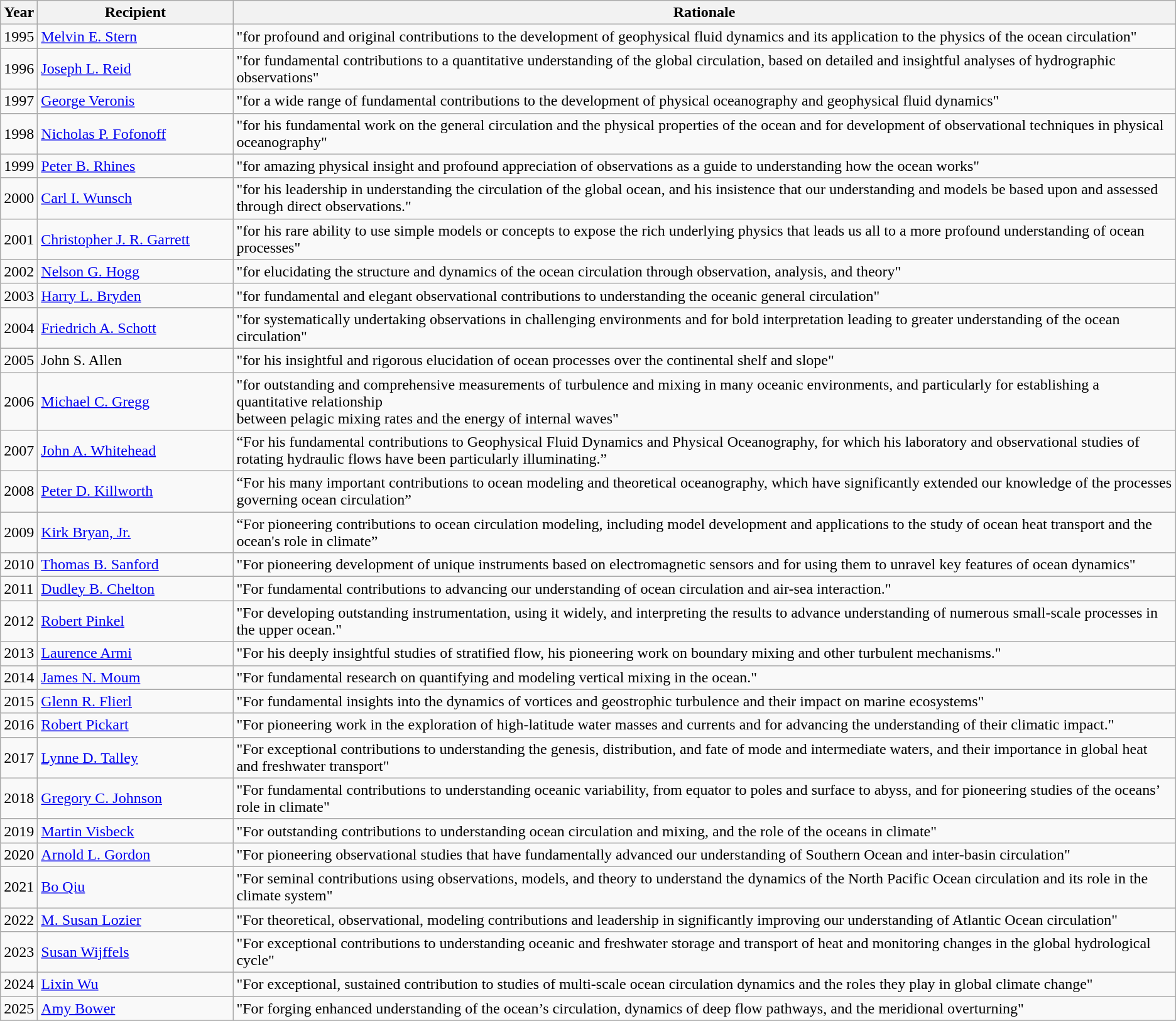<table class="wikitable">
<tr>
<th>Year</th>
<th width="200">Recipient</th>
<th>Rationale</th>
</tr>
<tr>
<td>1995</td>
<td><a href='#'>Melvin E. Stern</a></td>
<td>"for profound and original contributions to the development of geophysical fluid dynamics and its application to the physics of the ocean circulation"</td>
</tr>
<tr>
<td>1996</td>
<td><a href='#'>Joseph L. Reid</a></td>
<td>"for fundamental contributions to a quantitative understanding of the global circulation, based on detailed and insightful analyses of hydrographic observations"</td>
</tr>
<tr>
<td>1997</td>
<td><a href='#'>George Veronis </a></td>
<td>"for a wide range of fundamental contributions to the development of physical oceanography and geophysical fluid dynamics"</td>
</tr>
<tr>
<td>1998</td>
<td><a href='#'>Nicholas P. Fofonoff </a></td>
<td>"for his fundamental work on the general circulation and the physical properties of the ocean and for development of observational techniques in physical oceanography"</td>
</tr>
<tr>
<td>1999</td>
<td><a href='#'>Peter B. Rhines </a></td>
<td>"for amazing physical insight and profound appreciation of observations as a guide to understanding how the ocean works"</td>
</tr>
<tr>
<td>2000</td>
<td><a href='#'>Carl I. Wunsch</a></td>
<td>"for his leadership in understanding the circulation of the global ocean, and his insistence that our understanding and models be based upon and assessed through direct observations."</td>
</tr>
<tr>
<td>2001</td>
<td><a href='#'>Christopher J. R. Garrett</a></td>
<td>"for his rare ability to use simple models or concepts to expose the rich underlying physics that leads us all to a more profound understanding of ocean processes"</td>
</tr>
<tr>
<td>2002</td>
<td><a href='#'>Nelson G. Hogg</a></td>
<td>"for elucidating the structure and dynamics of the ocean circulation through observation, analysis, and theory"</td>
</tr>
<tr>
<td>2003</td>
<td><a href='#'>Harry L. Bryden</a></td>
<td>"for fundamental and elegant observational contributions to understanding the oceanic general circulation"</td>
</tr>
<tr>
<td>2004</td>
<td><a href='#'>Friedrich A. Schott</a></td>
<td>"for systematically undertaking observations in challenging environments and for bold interpretation leading to greater understanding of the ocean circulation"</td>
</tr>
<tr>
<td>2005</td>
<td>John S. Allen</td>
<td>"for his insightful and rigorous elucidation of ocean processes over the continental shelf and slope"</td>
</tr>
<tr>
<td>2006</td>
<td><a href='#'>Michael C. Gregg</a></td>
<td>"for outstanding and comprehensive measurements of turbulence and mixing in many oceanic environments, and particularly for establishing a quantitative relationship<br>between pelagic mixing rates and the energy of internal waves"</td>
</tr>
<tr>
<td>2007</td>
<td><a href='#'>John A. Whitehead</a></td>
<td>“For his fundamental contributions to Geophysical Fluid Dynamics and Physical Oceanography, for which his laboratory and observational studies of rotating hydraulic flows have been particularly illuminating.”</td>
</tr>
<tr>
<td>2008</td>
<td><a href='#'>Peter D. Killworth</a></td>
<td>“For his many important contributions to ocean modeling and theoretical oceanography, which have significantly extended our knowledge of the processes governing ocean circulation”</td>
</tr>
<tr>
<td>2009</td>
<td><a href='#'>Kirk Bryan, Jr.</a></td>
<td>“For pioneering contributions to ocean circulation modeling, including model development and applications to the study of ocean heat transport and the ocean's role in climate”</td>
</tr>
<tr>
<td>2010</td>
<td><a href='#'>Thomas B. Sanford</a></td>
<td>"For pioneering development of unique instruments based on electromagnetic sensors and for using them to unravel key features of ocean dynamics"</td>
</tr>
<tr>
<td>2011</td>
<td><a href='#'>Dudley B. Chelton</a></td>
<td>"For fundamental contributions to advancing our understanding of ocean circulation and air-sea interaction."</td>
</tr>
<tr>
<td>2012</td>
<td><a href='#'>Robert Pinkel</a></td>
<td>"For developing outstanding instrumentation, using it widely, and interpreting the results to advance understanding of numerous small-scale processes in the upper ocean."</td>
</tr>
<tr>
<td>2013</td>
<td><a href='#'>Laurence Armi</a></td>
<td>"For his deeply insightful studies of stratified flow, his pioneering work on boundary mixing and other turbulent mechanisms."</td>
</tr>
<tr>
<td>2014</td>
<td><a href='#'>James N. Moum</a></td>
<td>"For fundamental research on quantifying and modeling vertical mixing in the ocean."</td>
</tr>
<tr>
<td>2015</td>
<td><a href='#'>Glenn R. Flierl</a></td>
<td>"For fundamental insights into the dynamics of vortices and geostrophic turbulence and their impact on marine ecosystems"</td>
</tr>
<tr>
<td>2016</td>
<td><a href='#'>Robert Pickart</a></td>
<td>"For pioneering work in the exploration of high-latitude water masses and currents and for advancing the understanding of their climatic impact."</td>
</tr>
<tr>
<td>2017</td>
<td><a href='#'>Lynne D. Talley</a></td>
<td>"For exceptional contributions to understanding the genesis, distribution, and fate of mode and intermediate waters, and their importance in global heat and freshwater transport"</td>
</tr>
<tr>
<td>2018</td>
<td><a href='#'>Gregory C. Johnson</a></td>
<td>"For fundamental contributions to understanding oceanic variability, from equator to poles and surface to abyss, and for pioneering studies of the oceans’ role in climate"</td>
</tr>
<tr>
<td>2019</td>
<td><a href='#'>Martin Visbeck</a></td>
<td>"For outstanding contributions to understanding ocean circulation and mixing, and the role of the oceans in climate"</td>
</tr>
<tr>
<td>2020</td>
<td><a href='#'>Arnold L. Gordon</a></td>
<td>"For pioneering observational studies that have fundamentally advanced our understanding of Southern Ocean and inter-basin circulation"</td>
</tr>
<tr>
<td>2021</td>
<td><a href='#'>Bo Qiu</a></td>
<td>"For seminal contributions using observations, models, and theory to understand the dynamics of the North Pacific Ocean circulation and its role in the climate system"</td>
</tr>
<tr>
<td>2022</td>
<td><a href='#'>M. Susan Lozier</a></td>
<td>"For theoretical, observational, modeling contributions and leadership in significantly improving our understanding of Atlantic Ocean circulation"</td>
</tr>
<tr>
<td>2023</td>
<td><a href='#'>Susan Wijffels</a></td>
<td>"For exceptional contributions to understanding oceanic and freshwater storage and transport of heat and monitoring changes in the global hydrological cycle"</td>
</tr>
<tr>
<td>2024</td>
<td><a href='#'>Lixin Wu</a></td>
<td>"For exceptional, sustained contribution to studies of multi-scale ocean circulation dynamics and the roles they play in global climate change"</td>
</tr>
<tr>
<td>2025</td>
<td><a href='#'>Amy Bower</a></td>
<td>"For forging enhanced understanding of the ocean’s circulation, dynamics of deep flow pathways, and the meridional overturning"</td>
</tr>
<tr>
</tr>
</table>
